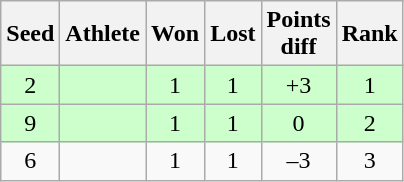<table class="wikitable">
<tr>
<th>Seed</th>
<th>Athlete</th>
<th>Won</th>
<th>Lost</th>
<th>Points<br>diff</th>
<th>Rank</th>
</tr>
<tr bgcolor="#ccffcc">
<td align="center">2</td>
<td><strong> </strong></td>
<td align="center">1</td>
<td align="center">1</td>
<td align="center">+3</td>
<td align="center">1</td>
</tr>
<tr bgcolor="#ccffcc">
<td align="center">9</td>
<td><strong></strong></td>
<td align="center">1</td>
<td align="center">1</td>
<td align="center">0</td>
<td align="center">2</td>
</tr>
<tr>
<td align="center">6</td>
<td></td>
<td align="center">1</td>
<td align="center">1</td>
<td align="center">–3</td>
<td align="center">3</td>
</tr>
</table>
